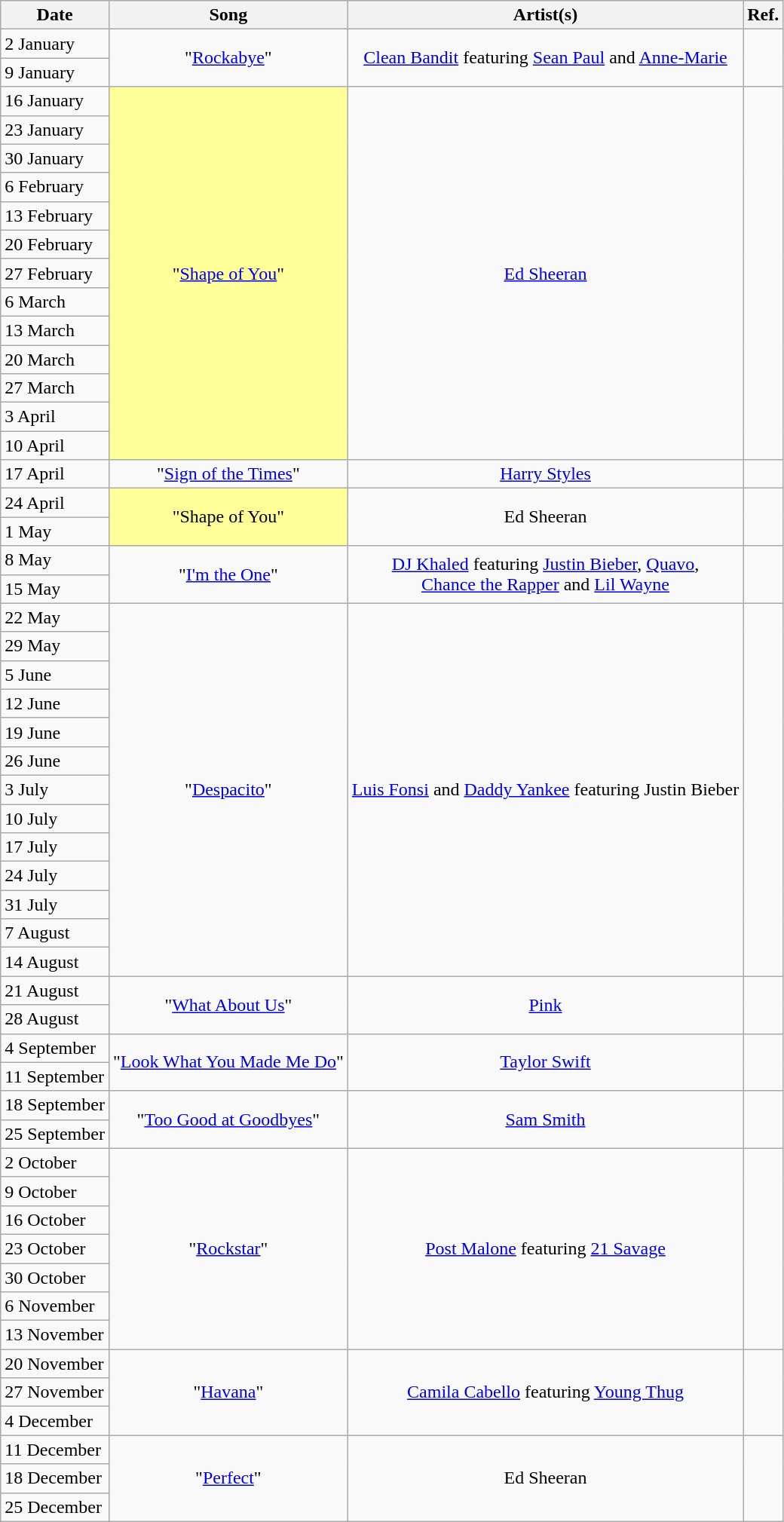<table class="wikitable">
<tr>
<th style="text-align: center;">Date</th>
<th style="text-align: center;">Song</th>
<th style="text-align: center;">Artist(s)</th>
<th style="text-align: center;">Ref.</th>
</tr>
<tr>
<td>2 January</td>
<td rowspan="2" style="text-align: center;">"<a href='#'>Rockabye</a>"</td>
<td rowspan="2" style="text-align: center;"><a href='#'>Clean Bandit</a> featuring <a href='#'>Sean Paul</a> and <a href='#'>Anne-Marie</a></td>
<td rowspan="2" style="text-align: center;"></td>
</tr>
<tr>
<td>9 January</td>
</tr>
<tr>
<td>16 January</td>
<td bgcolor=#FFFF99 rowspan="13" style="text-align: center;">"<a href='#'>Shape of You</a>"</td>
<td rowspan="13" style="text-align: center;"><a href='#'>Ed Sheeran</a></td>
<td rowspan="13" style="text-align: center;"></td>
</tr>
<tr>
<td>23 January</td>
</tr>
<tr>
<td>30 January</td>
</tr>
<tr>
<td>6 February</td>
</tr>
<tr>
<td>13 February</td>
</tr>
<tr>
<td>20 February</td>
</tr>
<tr>
<td>27 February</td>
</tr>
<tr>
<td>6 March</td>
</tr>
<tr>
<td>13 March</td>
</tr>
<tr>
<td>20 March</td>
</tr>
<tr>
<td>27 March</td>
</tr>
<tr>
<td>3 April</td>
</tr>
<tr>
<td>10 April</td>
</tr>
<tr>
<td>17 April</td>
<td style="text-align: center;">"<a href='#'>Sign of the Times</a>"</td>
<td style="text-align: center;"><a href='#'>Harry Styles</a></td>
<td style="text-align: center;"></td>
</tr>
<tr>
<td>24 April</td>
<td bgcolor=#FFFF99 rowspan="2" style="text-align: center;">"Shape of You"</td>
<td rowspan="2" style="text-align: center;">Ed Sheeran</td>
<td rowspan="2" style="text-align: center;"></td>
</tr>
<tr>
<td>1 May</td>
</tr>
<tr>
<td>8 May</td>
<td rowspan="2" style="text-align: center;">"<a href='#'>I'm the One</a>"</td>
<td rowspan="2" style="text-align: center;"><a href='#'>DJ Khaled</a> featuring <a href='#'>Justin Bieber</a>, <a href='#'>Quavo</a>, <br><a href='#'>Chance the Rapper</a> and <a href='#'>Lil Wayne</a></td>
<td rowspan="2" style="text-align: center;"></td>
</tr>
<tr>
<td>15 May</td>
</tr>
<tr>
<td>22 May</td>
<td rowspan="13" style="text-align: center;">"<a href='#'>Despacito</a>"</td>
<td rowspan="13" style="text-align: center;"><a href='#'>Luis Fonsi</a> and <a href='#'>Daddy Yankee</a> featuring Justin Bieber</td>
<td rowspan="13" style="text-align: center;"></td>
</tr>
<tr>
<td>29 May</td>
</tr>
<tr>
<td>5 June</td>
</tr>
<tr>
<td>12 June</td>
</tr>
<tr>
<td>19 June</td>
</tr>
<tr>
<td>26 June</td>
</tr>
<tr>
<td>3 July</td>
</tr>
<tr>
<td>10 July</td>
</tr>
<tr>
<td>17 July</td>
</tr>
<tr>
<td>24 July</td>
</tr>
<tr>
<td>31 July</td>
</tr>
<tr>
<td>7 August</td>
</tr>
<tr>
<td>14 August</td>
</tr>
<tr>
<td>21 August</td>
<td rowspan="2" style="text-align: center;">"<a href='#'>What About Us</a>"</td>
<td rowspan="2" style="text-align: center;"><a href='#'>Pink</a></td>
<td rowspan="2" style="text-align: center;"></td>
</tr>
<tr>
<td>28 August</td>
</tr>
<tr>
<td>4 September</td>
<td rowspan="2" style="text-align: center;">"<a href='#'>Look What You Made Me Do</a>"</td>
<td rowspan="2" style="text-align: center;"><a href='#'>Taylor Swift</a></td>
<td rowspan="2" style="text-align: center;"></td>
</tr>
<tr>
<td>11 September</td>
</tr>
<tr>
<td>18 September</td>
<td rowspan="2" style="text-align: center;">"<a href='#'>Too Good at Goodbyes</a>"</td>
<td rowspan="2" style="text-align: center;"><a href='#'>Sam Smith</a></td>
<td rowspan="2" style="text-align: center;"></td>
</tr>
<tr>
<td>25 September</td>
</tr>
<tr>
<td>2 October</td>
<td rowspan="7" style="text-align: center;">"<a href='#'>Rockstar</a>"</td>
<td rowspan="7" style="text-align: center;"><a href='#'>Post Malone</a> featuring <a href='#'>21 Savage</a></td>
<td rowspan="7" style="text-align: center;"></td>
</tr>
<tr>
<td>9 October</td>
</tr>
<tr>
<td>16 October</td>
</tr>
<tr>
<td>23 October</td>
</tr>
<tr>
<td>30 October</td>
</tr>
<tr>
<td>6 November</td>
</tr>
<tr>
<td>13 November</td>
</tr>
<tr>
<td>20 November</td>
<td rowspan="3" style="text-align: center;">"<a href='#'>Havana</a>"</td>
<td rowspan="3" style="text-align: center;"><a href='#'>Camila Cabello</a> featuring <a href='#'>Young Thug</a></td>
<td rowspan="3" style="text-align: center;"></td>
</tr>
<tr>
<td>27 November</td>
</tr>
<tr>
<td>4 December</td>
</tr>
<tr>
<td>11 December</td>
<td rowspan="3" style="text-align: center;">"<a href='#'>Perfect</a>"</td>
<td rowspan="3" style="text-align: center;">Ed Sheeran</td>
<td rowspan="3" style="text-align: center;"></td>
</tr>
<tr>
<td>18 December</td>
</tr>
<tr>
<td>25 December</td>
</tr>
</table>
